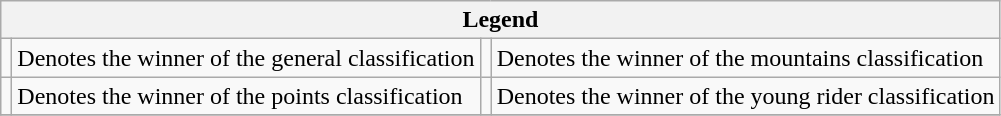<table class="wikitable">
<tr>
<th colspan="4">Legend</th>
</tr>
<tr>
<td></td>
<td>Denotes the winner of the general classification</td>
<td></td>
<td>Denotes the winner of the mountains classification</td>
</tr>
<tr>
<td></td>
<td>Denotes the winner of the points classification</td>
<td></td>
<td>Denotes the winner of the young rider classification</td>
</tr>
<tr>
</tr>
</table>
